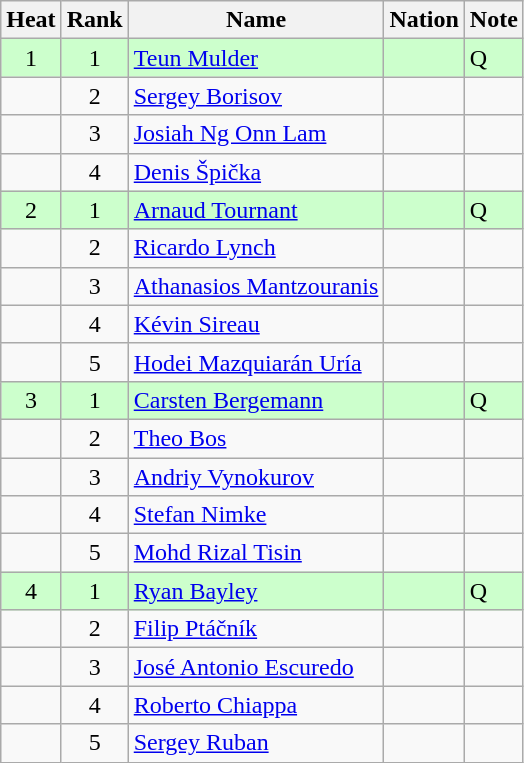<table class=wikitable sortable style=text-align:center>
<tr>
<th>Heat</th>
<th>Rank</th>
<th>Name</th>
<th>Nation</th>
<th>Note</th>
</tr>
<tr style="background: #ccffcc;">
<td>1</td>
<td>1</td>
<td align=left><a href='#'>Teun Mulder</a></td>
<td align=left></td>
<td align=left>Q</td>
</tr>
<tr>
<td></td>
<td>2</td>
<td align=left><a href='#'>Sergey Borisov</a></td>
<td align=left></td>
<td></td>
</tr>
<tr>
<td></td>
<td>3</td>
<td align=left><a href='#'>Josiah Ng Onn Lam</a></td>
<td align=left></td>
<td></td>
</tr>
<tr>
<td></td>
<td>4</td>
<td align=left><a href='#'>Denis Špička</a></td>
<td align=left></td>
<td></td>
</tr>
<tr style="background: #ccffcc;">
<td>2</td>
<td>1</td>
<td align=left><a href='#'>Arnaud Tournant</a></td>
<td align=left></td>
<td align=left>Q</td>
</tr>
<tr>
<td></td>
<td>2</td>
<td align=left><a href='#'>Ricardo Lynch</a></td>
<td align=left></td>
<td></td>
</tr>
<tr>
<td></td>
<td>3</td>
<td align=left><a href='#'>Athanasios Mantzouranis</a></td>
<td align=left></td>
<td></td>
</tr>
<tr>
<td></td>
<td>4</td>
<td align=left><a href='#'>Kévin Sireau</a></td>
<td align=left></td>
<td></td>
</tr>
<tr>
<td></td>
<td>5</td>
<td align=left><a href='#'>Hodei Mazquiarán Uría</a></td>
<td align=left></td>
<td></td>
</tr>
<tr style="background: #ccffcc;">
<td>3</td>
<td>1</td>
<td align=left><a href='#'>Carsten Bergemann</a></td>
<td align=left></td>
<td align=left>Q</td>
</tr>
<tr>
<td></td>
<td>2</td>
<td align=left><a href='#'>Theo Bos</a></td>
<td align=left></td>
<td></td>
</tr>
<tr>
<td></td>
<td>3</td>
<td align=left><a href='#'>Andriy Vynokurov</a></td>
<td align=left></td>
<td></td>
</tr>
<tr>
<td></td>
<td>4</td>
<td align=left><a href='#'>Stefan Nimke</a></td>
<td align=left></td>
<td></td>
</tr>
<tr>
<td></td>
<td>5</td>
<td align=left><a href='#'>Mohd Rizal Tisin</a></td>
<td align=left></td>
<td></td>
</tr>
<tr style="background: #ccffcc;">
<td>4</td>
<td>1</td>
<td align=left><a href='#'>Ryan Bayley</a></td>
<td align=left></td>
<td align=left>Q</td>
</tr>
<tr>
<td></td>
<td>2</td>
<td align=left><a href='#'>Filip Ptáčník</a></td>
<td align=left></td>
<td></td>
</tr>
<tr>
<td></td>
<td>3</td>
<td align=left><a href='#'>José Antonio Escuredo</a></td>
<td align=left></td>
<td></td>
</tr>
<tr>
<td></td>
<td>4</td>
<td align=left><a href='#'>Roberto Chiappa</a></td>
<td align=left></td>
<td></td>
</tr>
<tr>
<td></td>
<td>5</td>
<td align=left><a href='#'>Sergey Ruban</a></td>
<td align=left></td>
<td></td>
</tr>
</table>
